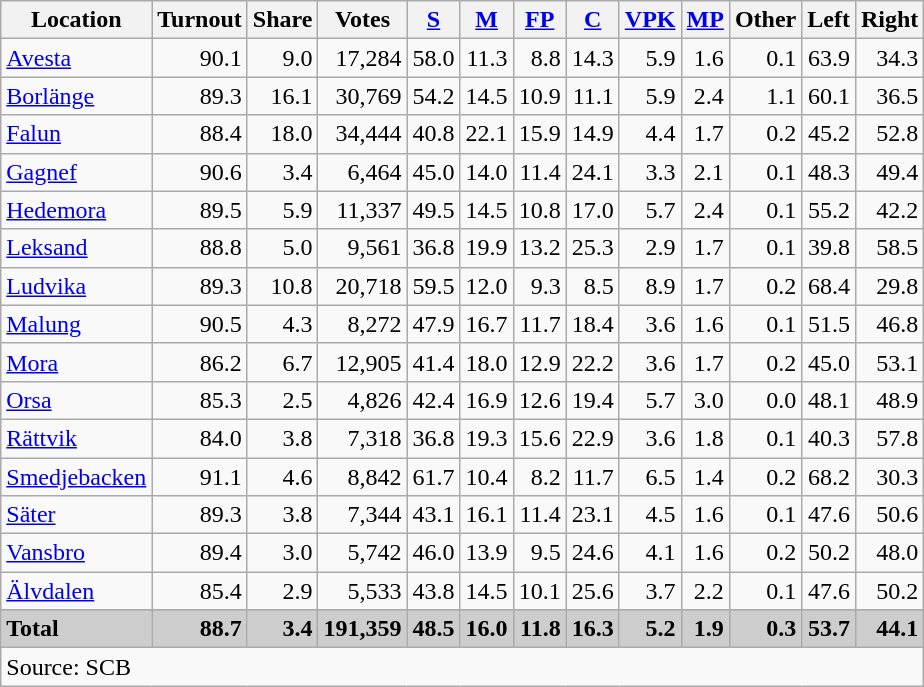<table class="wikitable sortable" style=text-align:right>
<tr>
<th>Location</th>
<th>Turnout</th>
<th>Share</th>
<th>Votes</th>
<th><a href='#'>S</a></th>
<th><a href='#'>M</a></th>
<th><a href='#'>FP</a></th>
<th><a href='#'>C</a></th>
<th><a href='#'>VPK</a></th>
<th><a href='#'>MP</a></th>
<th>Other</th>
<th>Left</th>
<th>Right</th>
</tr>
<tr>
<td align=left><a href='#'>Avesta</a></td>
<td>90.1</td>
<td>9.0</td>
<td>17,284</td>
<td>58.0</td>
<td>11.3</td>
<td>8.8</td>
<td>14.3</td>
<td>5.9</td>
<td>1.6</td>
<td>0.1</td>
<td>63.9</td>
<td>34.3</td>
</tr>
<tr>
<td align=left><a href='#'>Borlänge</a></td>
<td>89.3</td>
<td>16.1</td>
<td>30,769</td>
<td>54.2</td>
<td>14.5</td>
<td>10.9</td>
<td>11.1</td>
<td>5.9</td>
<td>2.4</td>
<td>1.1</td>
<td>60.1</td>
<td>36.5</td>
</tr>
<tr>
<td align=left><a href='#'>Falun</a></td>
<td>88.4</td>
<td>18.0</td>
<td>34,444</td>
<td>40.8</td>
<td>22.1</td>
<td>15.9</td>
<td>14.9</td>
<td>4.4</td>
<td>1.7</td>
<td>0.2</td>
<td>45.2</td>
<td>52.8</td>
</tr>
<tr>
<td align=left><a href='#'>Gagnef</a></td>
<td>90.6</td>
<td>3.4</td>
<td>6,464</td>
<td>45.0</td>
<td>14.0</td>
<td>11.4</td>
<td>24.1</td>
<td>3.3</td>
<td>2.1</td>
<td>0.1</td>
<td>48.3</td>
<td>49.4</td>
</tr>
<tr>
<td align=left><a href='#'>Hedemora</a></td>
<td>89.5</td>
<td>5.9</td>
<td>11,337</td>
<td>49.5</td>
<td>14.5</td>
<td>10.8</td>
<td>17.0</td>
<td>5.7</td>
<td>2.4</td>
<td>0.1</td>
<td>55.2</td>
<td>42.2</td>
</tr>
<tr>
<td align=left><a href='#'>Leksand</a></td>
<td>88.8</td>
<td>5.0</td>
<td>9,561</td>
<td>36.8</td>
<td>19.9</td>
<td>13.2</td>
<td>25.3</td>
<td>2.9</td>
<td>1.7</td>
<td>0.1</td>
<td>39.8</td>
<td>58.5</td>
</tr>
<tr>
<td align=left><a href='#'>Ludvika</a></td>
<td>89.3</td>
<td>10.8</td>
<td>20,718</td>
<td>59.5</td>
<td>12.0</td>
<td>9.3</td>
<td>8.5</td>
<td>8.9</td>
<td>1.7</td>
<td>0.2</td>
<td>68.4</td>
<td>29.8</td>
</tr>
<tr>
<td align=left><a href='#'>Malung</a></td>
<td>90.5</td>
<td>4.3</td>
<td>8,272</td>
<td>47.9</td>
<td>16.7</td>
<td>11.7</td>
<td>18.4</td>
<td>3.6</td>
<td>1.6</td>
<td>0.1</td>
<td>51.5</td>
<td>46.8</td>
</tr>
<tr>
<td align=left><a href='#'>Mora</a></td>
<td>86.2</td>
<td>6.7</td>
<td>12,905</td>
<td>41.4</td>
<td>18.0</td>
<td>12.9</td>
<td>22.2</td>
<td>3.6</td>
<td>1.7</td>
<td>0.2</td>
<td>45.0</td>
<td>53.1</td>
</tr>
<tr>
<td align=left><a href='#'>Orsa</a></td>
<td>85.3</td>
<td>2.5</td>
<td>4,826</td>
<td>42.4</td>
<td>16.9</td>
<td>12.6</td>
<td>19.4</td>
<td>5.7</td>
<td>3.0</td>
<td>0.0</td>
<td>48.1</td>
<td>48.9</td>
</tr>
<tr>
<td align=left><a href='#'>Rättvik</a></td>
<td>84.0</td>
<td>3.8</td>
<td>7,318</td>
<td>36.8</td>
<td>19.3</td>
<td>15.6</td>
<td>22.9</td>
<td>3.6</td>
<td>1.8</td>
<td>0.1</td>
<td>40.3</td>
<td>57.8</td>
</tr>
<tr>
<td align=left><a href='#'>Smedjebacken</a></td>
<td>91.1</td>
<td>4.6</td>
<td>8,842</td>
<td>61.7</td>
<td>10.4</td>
<td>8.2</td>
<td>11.7</td>
<td>6.5</td>
<td>1.4</td>
<td>0.2</td>
<td>68.2</td>
<td>30.3</td>
</tr>
<tr>
<td align=left><a href='#'>Säter</a></td>
<td>89.3</td>
<td>3.8</td>
<td>7,344</td>
<td>43.1</td>
<td>16.1</td>
<td>11.4</td>
<td>23.1</td>
<td>4.5</td>
<td>1.6</td>
<td>0.1</td>
<td>47.6</td>
<td>50.6</td>
</tr>
<tr>
<td align=left><a href='#'>Vansbro</a></td>
<td>89.4</td>
<td>3.0</td>
<td>5,742</td>
<td>46.0</td>
<td>13.9</td>
<td>9.5</td>
<td>24.6</td>
<td>4.1</td>
<td>1.6</td>
<td>0.2</td>
<td>50.2</td>
<td>48.0</td>
</tr>
<tr>
<td align=left><a href='#'>Älvdalen</a></td>
<td>85.4</td>
<td>2.9</td>
<td>5,533</td>
<td>43.8</td>
<td>14.5</td>
<td>10.1</td>
<td>25.6</td>
<td>3.7</td>
<td>2.2</td>
<td>0.1</td>
<td>47.6</td>
<td>50.2</td>
</tr>
<tr>
</tr>
<tr style="background:#CDCDCD;">
<td align=left><strong>Total</strong></td>
<td><strong>88.7</strong></td>
<td><strong>3.4</strong></td>
<td><strong>191,359</strong></td>
<td><strong>48.5</strong></td>
<td><strong>16.0</strong></td>
<td><strong>11.8</strong></td>
<td><strong>16.3</strong></td>
<td><strong>5.2</strong></td>
<td><strong>1.9</strong></td>
<td><strong>0.3</strong></td>
<td><strong>53.7</strong></td>
<td><strong>44.1</strong></td>
</tr>
<tr>
<td align=left colspan=13>Source: SCB </td>
</tr>
</table>
